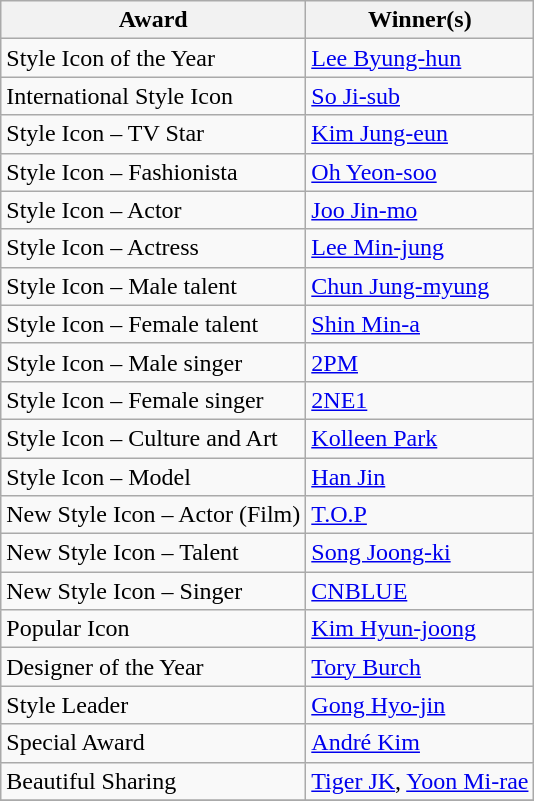<table class="wikitable">
<tr>
<th>Award</th>
<th>Winner(s)</th>
</tr>
<tr>
<td>Style Icon of the Year</td>
<td><a href='#'>Lee Byung-hun</a></td>
</tr>
<tr>
<td>International Style Icon</td>
<td><a href='#'>So Ji-sub</a></td>
</tr>
<tr>
<td>Style Icon – TV Star</td>
<td><a href='#'>Kim Jung-eun</a></td>
</tr>
<tr>
<td>Style Icon – Fashionista</td>
<td><a href='#'>Oh Yeon-soo</a></td>
</tr>
<tr>
<td>Style Icon – Actor</td>
<td><a href='#'>Joo Jin-mo</a></td>
</tr>
<tr>
<td>Style Icon – Actress</td>
<td><a href='#'>Lee Min-jung</a></td>
</tr>
<tr>
<td>Style Icon – Male talent</td>
<td><a href='#'>Chun Jung-myung</a></td>
</tr>
<tr>
<td>Style Icon – Female talent</td>
<td><a href='#'>Shin Min-a</a></td>
</tr>
<tr>
<td>Style Icon – Male singer</td>
<td><a href='#'>2PM</a></td>
</tr>
<tr>
<td>Style Icon – Female singer</td>
<td><a href='#'>2NE1</a></td>
</tr>
<tr>
<td>Style Icon – Culture and Art</td>
<td><a href='#'>Kolleen Park</a></td>
</tr>
<tr>
<td>Style Icon – Model</td>
<td><a href='#'>Han Jin</a></td>
</tr>
<tr>
<td>New Style Icon – Actor (Film)</td>
<td><a href='#'>T.O.P</a></td>
</tr>
<tr>
<td>New Style Icon – Talent</td>
<td><a href='#'>Song Joong-ki</a></td>
</tr>
<tr>
<td>New Style Icon – Singer</td>
<td><a href='#'>CNBLUE</a></td>
</tr>
<tr>
<td>Popular Icon</td>
<td><a href='#'>Kim Hyun-joong</a></td>
</tr>
<tr>
<td>Designer of the Year</td>
<td><a href='#'>Tory Burch</a></td>
</tr>
<tr>
<td>Style Leader</td>
<td><a href='#'>Gong Hyo-jin</a></td>
</tr>
<tr>
<td>Special Award</td>
<td><a href='#'>André Kim</a></td>
</tr>
<tr>
<td>Beautiful Sharing</td>
<td><a href='#'>Tiger JK</a>, <a href='#'>Yoon Mi-rae</a></td>
</tr>
<tr>
</tr>
</table>
